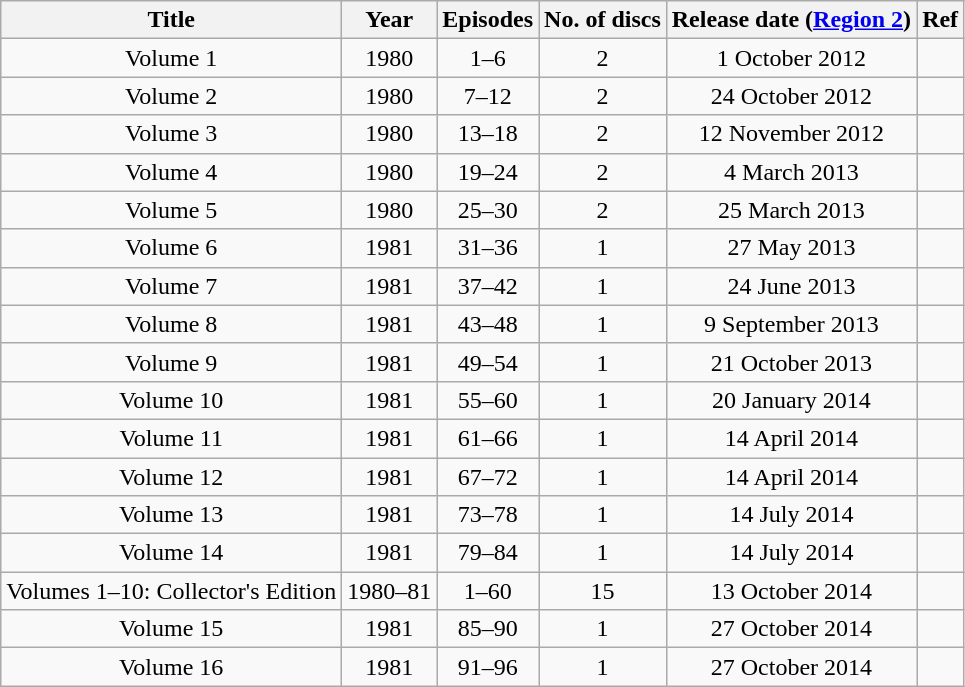<table class="wikitable" style="text-align:center;">
<tr>
<th>Title</th>
<th>Year</th>
<th>Episodes</th>
<th>No. of discs</th>
<th>Release date (<a href='#'>Region 2</a>)</th>
<th>Ref</th>
</tr>
<tr>
<td>Volume 1</td>
<td>1980</td>
<td>1–6</td>
<td>2</td>
<td>1 October 2012</td>
<td></td>
</tr>
<tr>
<td>Volume 2</td>
<td>1980</td>
<td>7–12</td>
<td>2</td>
<td>24 October 2012</td>
<td></td>
</tr>
<tr>
<td>Volume 3</td>
<td>1980</td>
<td>13–18</td>
<td>2</td>
<td>12 November 2012</td>
<td></td>
</tr>
<tr>
<td>Volume 4</td>
<td>1980</td>
<td>19–24</td>
<td>2</td>
<td>4 March 2013</td>
<td></td>
</tr>
<tr>
<td>Volume 5</td>
<td>1980</td>
<td>25–30</td>
<td>2</td>
<td>25 March 2013</td>
<td></td>
</tr>
<tr>
<td>Volume 6</td>
<td>1981</td>
<td>31–36</td>
<td>1</td>
<td>27 May 2013</td>
<td></td>
</tr>
<tr>
<td>Volume 7</td>
<td>1981</td>
<td>37–42</td>
<td>1</td>
<td>24 June 2013</td>
<td></td>
</tr>
<tr>
<td>Volume 8</td>
<td>1981</td>
<td>43–48</td>
<td>1</td>
<td>9 September 2013</td>
<td></td>
</tr>
<tr>
<td>Volume 9</td>
<td>1981</td>
<td>49–54</td>
<td>1</td>
<td>21 October 2013</td>
<td></td>
</tr>
<tr>
<td>Volume 10</td>
<td>1981</td>
<td>55–60</td>
<td>1</td>
<td>20 January 2014</td>
<td></td>
</tr>
<tr>
<td>Volume 11</td>
<td>1981</td>
<td>61–66</td>
<td>1</td>
<td>14 April 2014</td>
<td></td>
</tr>
<tr>
<td>Volume 12</td>
<td>1981</td>
<td>67–72</td>
<td>1</td>
<td>14 April 2014</td>
<td></td>
</tr>
<tr>
<td>Volume 13</td>
<td>1981</td>
<td>73–78</td>
<td>1</td>
<td>14 July 2014</td>
<td></td>
</tr>
<tr>
<td>Volume 14</td>
<td>1981</td>
<td>79–84</td>
<td>1</td>
<td>14 July 2014</td>
<td></td>
</tr>
<tr>
<td>Volumes 1–10: Collector's Edition</td>
<td>1980–81</td>
<td>1–60</td>
<td>15</td>
<td>13 October 2014</td>
<td></td>
</tr>
<tr>
<td>Volume 15</td>
<td>1981</td>
<td>85–90</td>
<td>1</td>
<td>27 October 2014</td>
<td></td>
</tr>
<tr>
<td>Volume 16</td>
<td>1981</td>
<td>91–96</td>
<td>1</td>
<td>27 October 2014</td>
<td></td>
</tr>
</table>
